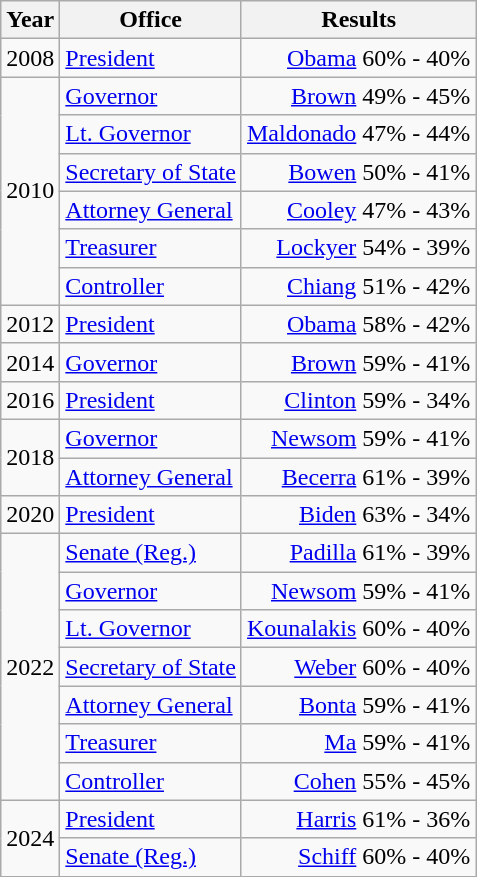<table class=wikitable>
<tr>
<th>Year</th>
<th>Office</th>
<th>Results</th>
</tr>
<tr>
<td>2008</td>
<td><a href='#'>President</a></td>
<td align="right" ><a href='#'>Obama</a> 60% - 40%</td>
</tr>
<tr>
<td rowspan=6>2010</td>
<td><a href='#'>Governor</a></td>
<td align="right" ><a href='#'>Brown</a> 49% - 45%</td>
</tr>
<tr>
<td><a href='#'>Lt. Governor</a></td>
<td align="right" ><a href='#'>Maldonado</a> 47% - 44%</td>
</tr>
<tr>
<td><a href='#'>Secretary of State</a></td>
<td align="right" ><a href='#'>Bowen</a> 50% - 41%</td>
</tr>
<tr>
<td><a href='#'>Attorney General</a></td>
<td align="right" ><a href='#'>Cooley</a> 47% - 43%</td>
</tr>
<tr>
<td><a href='#'>Treasurer</a></td>
<td align="right" ><a href='#'>Lockyer</a> 54% - 39%</td>
</tr>
<tr>
<td><a href='#'>Controller</a></td>
<td align="right" ><a href='#'>Chiang</a> 51% - 42%</td>
</tr>
<tr>
<td>2012</td>
<td><a href='#'>President</a></td>
<td align="right" ><a href='#'>Obama</a> 58% - 42%</td>
</tr>
<tr>
<td>2014</td>
<td><a href='#'>Governor</a></td>
<td align="right" ><a href='#'>Brown</a> 59% - 41%</td>
</tr>
<tr>
<td>2016</td>
<td><a href='#'>President</a></td>
<td align="right" ><a href='#'>Clinton</a> 59% - 34%</td>
</tr>
<tr>
<td rowspan=2>2018</td>
<td><a href='#'>Governor</a></td>
<td align="right" ><a href='#'>Newsom</a> 59% - 41%</td>
</tr>
<tr>
<td><a href='#'>Attorney General</a></td>
<td align="right" ><a href='#'>Becerra</a> 61% - 39%</td>
</tr>
<tr>
<td>2020</td>
<td><a href='#'>President</a></td>
<td align="right" ><a href='#'>Biden</a> 63% - 34%</td>
</tr>
<tr>
<td rowspan=7>2022</td>
<td><a href='#'>Senate (Reg.)</a></td>
<td align="right" ><a href='#'>Padilla</a> 61% - 39%</td>
</tr>
<tr>
<td><a href='#'>Governor</a></td>
<td align="right" ><a href='#'>Newsom</a> 59% - 41%</td>
</tr>
<tr>
<td><a href='#'>Lt. Governor</a></td>
<td align="right" ><a href='#'>Kounalakis</a> 60% - 40%</td>
</tr>
<tr>
<td><a href='#'>Secretary of State</a></td>
<td align="right" ><a href='#'>Weber</a> 60% - 40%</td>
</tr>
<tr>
<td><a href='#'>Attorney General</a></td>
<td align="right" ><a href='#'>Bonta</a> 59% - 41%</td>
</tr>
<tr>
<td><a href='#'>Treasurer</a></td>
<td align="right" ><a href='#'>Ma</a> 59% - 41%</td>
</tr>
<tr>
<td><a href='#'>Controller</a></td>
<td align="right" ><a href='#'>Cohen</a> 55% - 45%</td>
</tr>
<tr>
<td rowspan=2>2024</td>
<td><a href='#'>President</a></td>
<td align="right" ><a href='#'>Harris</a> 61% - 36%</td>
</tr>
<tr>
<td><a href='#'>Senate (Reg.)</a></td>
<td align="right" ><a href='#'>Schiff</a> 60% - 40%</td>
</tr>
</table>
